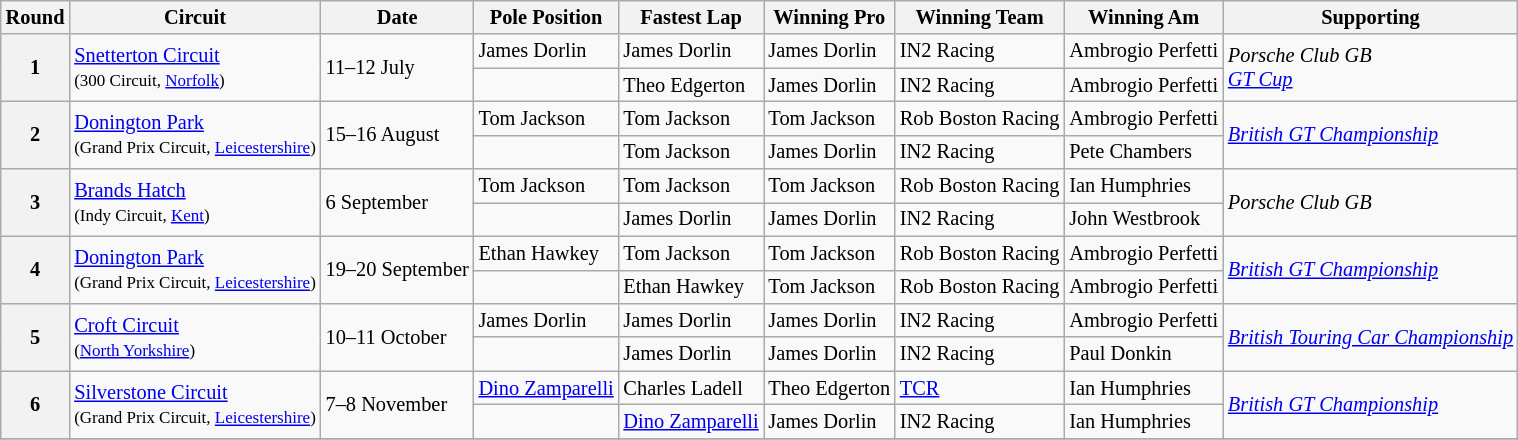<table class="wikitable" style="font-size: 85%">
<tr>
<th>Round</th>
<th>Circuit</th>
<th>Date</th>
<th>Pole Position</th>
<th>Fastest Lap</th>
<th>Winning Pro</th>
<th>Winning Team</th>
<th>Winning Am</th>
<th>Supporting</th>
</tr>
<tr>
<th rowspan=2>1</th>
<td rowspan=2><a href='#'>Snetterton Circuit</a><br><small>(300 Circuit, <a href='#'>Norfolk</a>)</small></td>
<td rowspan=2>11–12 July</td>
<td> James Dorlin</td>
<td> James Dorlin</td>
<td> James Dorlin</td>
<td>IN2 Racing</td>
<td> Ambrogio Perfetti</td>
<td rowspan=2><em>Porsche Club GB</em><br><em><a href='#'>GT Cup</a></em></td>
</tr>
<tr>
<td></td>
<td> Theo Edgerton</td>
<td> James Dorlin</td>
<td>IN2 Racing</td>
<td> Ambrogio Perfetti</td>
</tr>
<tr>
<th rowspan=2>2</th>
<td rowspan=2><a href='#'>Donington Park</a><br><small>(Grand Prix Circuit, <a href='#'>Leicestershire</a>)</small></td>
<td rowspan=2>15–16 August</td>
<td> Tom Jackson</td>
<td> Tom Jackson</td>
<td> Tom Jackson</td>
<td>Rob Boston Racing</td>
<td> Ambrogio Perfetti</td>
<td rowspan=2><em><a href='#'>British GT Championship</a></em></td>
</tr>
<tr>
<td></td>
<td> Tom Jackson</td>
<td> James Dorlin</td>
<td>IN2 Racing</td>
<td> Pete Chambers</td>
</tr>
<tr>
<th rowspan=2>3</th>
<td rowspan=2><a href='#'>Brands Hatch</a><br><small>(Indy Circuit, <a href='#'>Kent</a>)</small></td>
<td rowspan=2>6 September</td>
<td> Tom Jackson</td>
<td> Tom Jackson</td>
<td> Tom Jackson</td>
<td>Rob Boston Racing</td>
<td> Ian Humphries</td>
<td rowspan=2><em>Porsche Club GB</em></td>
</tr>
<tr>
<td></td>
<td> James Dorlin</td>
<td> James Dorlin</td>
<td>IN2 Racing</td>
<td> John Westbrook</td>
</tr>
<tr>
<th rowspan=2>4</th>
<td rowspan=2><a href='#'>Donington Park</a><br><small>(Grand Prix Circuit, <a href='#'>Leicestershire</a>)</small></td>
<td rowspan=2>19–20 September</td>
<td> Ethan Hawkey</td>
<td> Tom Jackson</td>
<td> Tom Jackson</td>
<td>Rob Boston Racing</td>
<td> Ambrogio Perfetti</td>
<td rowspan=2><em><a href='#'>British GT Championship</a></em></td>
</tr>
<tr>
<td></td>
<td> Ethan Hawkey</td>
<td> Tom Jackson</td>
<td>Rob Boston Racing</td>
<td> Ambrogio Perfetti</td>
</tr>
<tr>
<th rowspan=2>5</th>
<td rowspan=2><a href='#'>Croft Circuit</a><br><small>(<a href='#'>North Yorkshire</a>)</small></td>
<td rowspan=2>10–11 October</td>
<td> James Dorlin</td>
<td> James Dorlin</td>
<td> James Dorlin</td>
<td>IN2 Racing</td>
<td> Ambrogio Perfetti</td>
<td rowspan=2><em><a href='#'>British Touring Car Championship</a></em></td>
</tr>
<tr>
<td></td>
<td> James Dorlin</td>
<td> James Dorlin</td>
<td>IN2 Racing</td>
<td> Paul Donkin</td>
</tr>
<tr>
<th rowspan=2>6</th>
<td rowspan=2><a href='#'>Silverstone Circuit</a><br><small>(Grand Prix Circuit, <a href='#'>Leicestershire</a>)</small></td>
<td rowspan=2>7–8 November</td>
<td> <a href='#'>Dino Zamparelli</a></td>
<td> Charles Ladell</td>
<td> Theo Edgerton</td>
<td><a href='#'>TCR</a></td>
<td> Ian Humphries</td>
<td rowspan=2><em><a href='#'>British GT Championship</a></em></td>
</tr>
<tr>
<td></td>
<td> <a href='#'>Dino Zamparelli</a></td>
<td> James Dorlin</td>
<td>IN2 Racing</td>
<td> Ian Humphries</td>
</tr>
<tr>
</tr>
</table>
